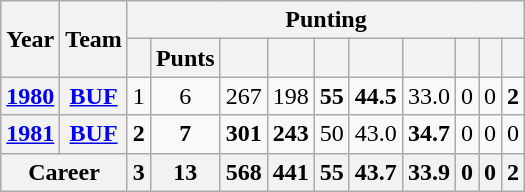<table class=wikitable style="text-align:center;">
<tr>
<th rowspan="2">Year</th>
<th rowspan="2">Team</th>
<th colspan="10">Punting</th>
</tr>
<tr>
<th></th>
<th>Punts</th>
<th></th>
<th></th>
<th></th>
<th></th>
<th></th>
<th></th>
<th></th>
<th></th>
</tr>
<tr>
<th><a href='#'>1980</a></th>
<th><a href='#'>BUF</a></th>
<td>1</td>
<td>6</td>
<td>267</td>
<td>198</td>
<td><strong>55</strong></td>
<td><strong>44.5</strong></td>
<td>33.0</td>
<td>0</td>
<td>0</td>
<td><strong>2</strong></td>
</tr>
<tr>
<th><a href='#'>1981</a></th>
<th><a href='#'>BUF</a></th>
<td><strong>2</strong></td>
<td><strong>7</strong></td>
<td><strong>301</strong></td>
<td><strong>243</strong></td>
<td>50</td>
<td>43.0</td>
<td><strong>34.7</strong></td>
<td>0</td>
<td>0</td>
<td>0</td>
</tr>
<tr>
<th colspan="2">Career</th>
<th>3</th>
<th>13</th>
<th>568</th>
<th>441</th>
<th>55</th>
<th>43.7</th>
<th>33.9</th>
<th>0</th>
<th>0</th>
<th>2</th>
</tr>
</table>
